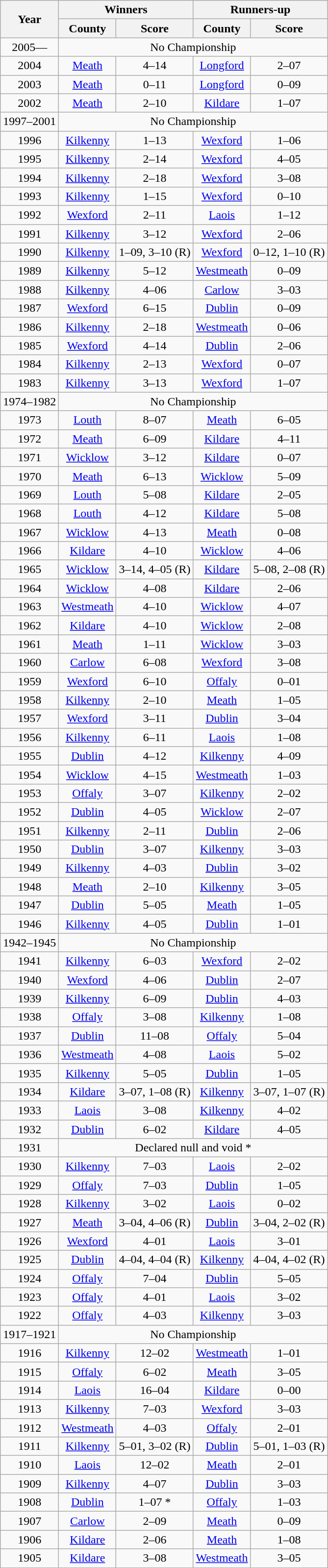<table class="wikitable sortable" style="text-align:center;">
<tr>
<th rowspan="2">Year</th>
<th colspan="2">Winners</th>
<th colspan="2">Runners-up</th>
</tr>
<tr>
<th>County</th>
<th>Score</th>
<th>County</th>
<th>Score</th>
</tr>
<tr>
<td>2005—</td>
<td colspan="4">No Championship</td>
</tr>
<tr>
<td>2004</td>
<td><a href='#'>Meath</a></td>
<td>4–14</td>
<td><a href='#'>Longford</a></td>
<td>2–07</td>
</tr>
<tr>
<td>2003</td>
<td><a href='#'>Meath</a></td>
<td>0–11</td>
<td><a href='#'>Longford</a></td>
<td>0–09</td>
</tr>
<tr>
<td>2002</td>
<td><a href='#'>Meath</a></td>
<td>2–10</td>
<td><a href='#'>Kildare</a></td>
<td>1–07</td>
</tr>
<tr>
<td>1997–2001</td>
<td colspan="4">No Championship</td>
</tr>
<tr>
<td>1996</td>
<td><a href='#'>Kilkenny</a></td>
<td>1–13</td>
<td><a href='#'>Wexford</a></td>
<td>1–06</td>
</tr>
<tr>
<td>1995</td>
<td><a href='#'>Kilkenny</a></td>
<td>2–14</td>
<td><a href='#'>Wexford</a></td>
<td>4–05</td>
</tr>
<tr>
<td>1994</td>
<td><a href='#'>Kilkenny</a></td>
<td>2–18</td>
<td><a href='#'>Wexford</a></td>
<td>3–08</td>
</tr>
<tr>
<td>1993</td>
<td><a href='#'>Kilkenny</a></td>
<td>1–15</td>
<td><a href='#'>Wexford</a></td>
<td>0–10</td>
</tr>
<tr>
<td>1992</td>
<td><a href='#'>Wexford</a></td>
<td>2–11</td>
<td><a href='#'>Laois</a></td>
<td>1–12</td>
</tr>
<tr>
<td>1991</td>
<td><a href='#'>Kilkenny</a></td>
<td>3–12</td>
<td><a href='#'>Wexford</a></td>
<td>2–06</td>
</tr>
<tr>
<td>1990</td>
<td><a href='#'>Kilkenny</a></td>
<td>1–09, 3–10 (R)</td>
<td><a href='#'>Wexford</a></td>
<td>0–12, 1–10 (R)</td>
</tr>
<tr>
<td>1989</td>
<td><a href='#'>Kilkenny</a></td>
<td>5–12</td>
<td><a href='#'>Westmeath</a></td>
<td>0–09</td>
</tr>
<tr>
<td>1988</td>
<td><a href='#'>Kilkenny</a></td>
<td>4–06</td>
<td><a href='#'>Carlow</a></td>
<td>3–03</td>
</tr>
<tr>
<td>1987</td>
<td><a href='#'>Wexford</a></td>
<td>6–15</td>
<td><a href='#'>Dublin</a></td>
<td>0–09</td>
</tr>
<tr>
<td>1986</td>
<td><a href='#'>Kilkenny</a></td>
<td>2–18</td>
<td><a href='#'>Westmeath</a></td>
<td>0–06</td>
</tr>
<tr>
<td>1985</td>
<td><a href='#'>Wexford</a></td>
<td>4–14</td>
<td><a href='#'>Dublin</a></td>
<td>2–06</td>
</tr>
<tr>
<td>1984</td>
<td><a href='#'>Kilkenny</a></td>
<td>2–13</td>
<td><a href='#'>Wexford</a></td>
<td>0–07</td>
</tr>
<tr>
<td>1983</td>
<td><a href='#'>Kilkenny</a></td>
<td>3–13</td>
<td><a href='#'>Wexford</a></td>
<td>1–07</td>
</tr>
<tr>
<td>1974–1982</td>
<td colspan="4">No Championship</td>
</tr>
<tr>
<td>1973</td>
<td><a href='#'>Louth</a></td>
<td>8–07</td>
<td><a href='#'>Meath</a></td>
<td>6–05</td>
</tr>
<tr>
<td>1972</td>
<td><a href='#'>Meath</a></td>
<td>6–09</td>
<td><a href='#'>Kildare</a></td>
<td>4–11</td>
</tr>
<tr>
<td>1971</td>
<td><a href='#'>Wicklow</a></td>
<td>3–12</td>
<td><a href='#'>Kildare</a></td>
<td>0–07</td>
</tr>
<tr>
<td>1970</td>
<td><a href='#'>Meath</a></td>
<td>6–13</td>
<td><a href='#'>Wicklow</a></td>
<td>5–09</td>
</tr>
<tr>
<td>1969</td>
<td><a href='#'>Louth</a></td>
<td>5–08</td>
<td><a href='#'>Kildare</a></td>
<td>2–05</td>
</tr>
<tr>
<td>1968</td>
<td><a href='#'>Louth</a></td>
<td>4–12</td>
<td><a href='#'>Kildare</a></td>
<td>5–08</td>
</tr>
<tr>
<td>1967</td>
<td><a href='#'>Wicklow</a></td>
<td>4–13</td>
<td><a href='#'>Meath</a></td>
<td>0–08</td>
</tr>
<tr>
<td>1966</td>
<td><a href='#'>Kildare</a></td>
<td>4–10</td>
<td><a href='#'>Wicklow</a></td>
<td>4–06</td>
</tr>
<tr>
<td>1965</td>
<td><a href='#'>Wicklow</a></td>
<td>3–14, 4–05 (R)</td>
<td><a href='#'>Kildare</a></td>
<td>5–08, 2–08 (R)</td>
</tr>
<tr>
<td>1964</td>
<td><a href='#'>Wicklow</a></td>
<td>4–08</td>
<td><a href='#'>Kildare</a></td>
<td>2–06</td>
</tr>
<tr>
<td>1963</td>
<td><a href='#'>Westmeath</a></td>
<td>4–10</td>
<td><a href='#'>Wicklow</a></td>
<td>4–07</td>
</tr>
<tr>
<td>1962</td>
<td><a href='#'>Kildare</a></td>
<td>4–10</td>
<td><a href='#'>Wicklow</a></td>
<td>2–08</td>
</tr>
<tr>
<td>1961</td>
<td><a href='#'>Meath</a></td>
<td>1–11</td>
<td><a href='#'>Wicklow</a></td>
<td>3–03</td>
</tr>
<tr>
<td>1960</td>
<td><a href='#'>Carlow</a></td>
<td>6–08</td>
<td><a href='#'>Wexford</a></td>
<td>3–08</td>
</tr>
<tr>
<td>1959</td>
<td><a href='#'>Wexford</a></td>
<td>6–10</td>
<td><a href='#'>Offaly</a></td>
<td>0–01</td>
</tr>
<tr>
<td>1958</td>
<td><a href='#'>Kilkenny</a></td>
<td>2–10</td>
<td><a href='#'>Meath</a></td>
<td>1–05</td>
</tr>
<tr>
<td>1957</td>
<td><a href='#'>Wexford</a></td>
<td>3–11</td>
<td><a href='#'>Dublin</a></td>
<td>3–04</td>
</tr>
<tr>
<td>1956</td>
<td><a href='#'>Kilkenny</a></td>
<td>6–11</td>
<td><a href='#'>Laois</a></td>
<td>1–08</td>
</tr>
<tr>
<td>1955</td>
<td><a href='#'>Dublin</a></td>
<td>4–12</td>
<td><a href='#'>Kilkenny</a></td>
<td>4–09</td>
</tr>
<tr>
<td>1954</td>
<td><a href='#'>Wicklow</a></td>
<td>4–15</td>
<td><a href='#'>Westmeath</a></td>
<td>1–03</td>
</tr>
<tr>
<td>1953</td>
<td><a href='#'>Offaly</a></td>
<td>3–07</td>
<td><a href='#'>Kilkenny</a></td>
<td>2–02</td>
</tr>
<tr>
<td>1952</td>
<td><a href='#'>Dublin</a></td>
<td>4–05</td>
<td><a href='#'>Wicklow</a></td>
<td>2–07</td>
</tr>
<tr>
<td>1951</td>
<td><a href='#'>Kilkenny</a></td>
<td>2–11</td>
<td><a href='#'>Dublin</a></td>
<td>2–06</td>
</tr>
<tr>
<td>1950</td>
<td><a href='#'>Dublin</a></td>
<td>3–07</td>
<td><a href='#'>Kilkenny</a></td>
<td>3–03</td>
</tr>
<tr>
<td>1949</td>
<td><a href='#'>Kilkenny</a></td>
<td>4–03</td>
<td><a href='#'>Dublin</a></td>
<td>3–02</td>
</tr>
<tr>
<td>1948</td>
<td><a href='#'>Meath</a></td>
<td>2–10</td>
<td><a href='#'>Kilkenny</a></td>
<td>3–05</td>
</tr>
<tr>
<td>1947</td>
<td><a href='#'>Dublin</a></td>
<td>5–05</td>
<td><a href='#'>Meath</a></td>
<td>1–05</td>
</tr>
<tr>
<td>1946</td>
<td><a href='#'>Kilkenny</a></td>
<td>4–05</td>
<td><a href='#'>Dublin</a></td>
<td>1–01</td>
</tr>
<tr>
<td>1942–1945</td>
<td colspan="4">No Championship</td>
</tr>
<tr>
<td>1941</td>
<td><a href='#'>Kilkenny</a></td>
<td>6–03</td>
<td><a href='#'>Wexford</a></td>
<td>2–02</td>
</tr>
<tr>
<td>1940</td>
<td><a href='#'>Wexford</a></td>
<td>4–06</td>
<td><a href='#'>Dublin</a></td>
<td>2–07</td>
</tr>
<tr>
<td>1939</td>
<td><a href='#'>Kilkenny</a></td>
<td>6–09</td>
<td><a href='#'>Dublin</a></td>
<td>4–03</td>
</tr>
<tr>
<td>1938</td>
<td><a href='#'>Offaly</a></td>
<td>3–08</td>
<td><a href='#'>Kilkenny</a></td>
<td>1–08</td>
</tr>
<tr>
<td>1937</td>
<td><a href='#'>Dublin</a></td>
<td>11–08</td>
<td><a href='#'>Offaly</a></td>
<td>5–04</td>
</tr>
<tr>
<td>1936</td>
<td><a href='#'>Westmeath</a></td>
<td>4–08</td>
<td><a href='#'>Laois</a></td>
<td>5–02</td>
</tr>
<tr>
<td>1935</td>
<td><a href='#'>Kilkenny</a></td>
<td>5–05</td>
<td><a href='#'>Dublin</a></td>
<td>1–05</td>
</tr>
<tr>
<td>1934</td>
<td><a href='#'>Kildare</a></td>
<td>3–07, 1–08 (R)</td>
<td><a href='#'>Kilkenny</a></td>
<td>3–07, 1–07 (R)</td>
</tr>
<tr>
<td>1933</td>
<td><a href='#'>Laois</a></td>
<td>3–08</td>
<td><a href='#'>Kilkenny</a></td>
<td>4–02</td>
</tr>
<tr>
<td>1932</td>
<td><a href='#'>Dublin</a></td>
<td>6–02</td>
<td><a href='#'>Kildare</a></td>
<td>4–05</td>
</tr>
<tr>
<td>1931</td>
<td colspan="4">Declared null and void *</td>
</tr>
<tr>
<td>1930</td>
<td><a href='#'>Kilkenny</a></td>
<td>7–03</td>
<td><a href='#'>Laois</a></td>
<td>2–02</td>
</tr>
<tr>
<td>1929</td>
<td><a href='#'>Offaly</a></td>
<td>7–03</td>
<td><a href='#'>Dublin</a></td>
<td>1–05</td>
</tr>
<tr>
<td>1928</td>
<td><a href='#'>Kilkenny</a></td>
<td>3–02</td>
<td><a href='#'>Laois</a></td>
<td>0–02</td>
</tr>
<tr>
<td>1927</td>
<td><a href='#'>Meath</a></td>
<td>3–04, 4–06 (R)</td>
<td><a href='#'>Dublin</a></td>
<td>3–04, 2–02 (R)</td>
</tr>
<tr>
<td>1926</td>
<td><a href='#'>Wexford</a></td>
<td>4–01</td>
<td><a href='#'>Laois</a></td>
<td>3–01</td>
</tr>
<tr>
<td>1925</td>
<td><a href='#'>Dublin</a></td>
<td>4–04, 4–04 (R)</td>
<td><a href='#'>Kilkenny</a></td>
<td>4–04, 4–02 (R)</td>
</tr>
<tr>
<td>1924</td>
<td><a href='#'>Offaly</a></td>
<td>7–04</td>
<td><a href='#'>Dublin</a></td>
<td>5–05</td>
</tr>
<tr>
<td>1923</td>
<td><a href='#'>Offaly</a></td>
<td>4–01</td>
<td><a href='#'>Laois</a></td>
<td>3–02</td>
</tr>
<tr>
<td>1922</td>
<td><a href='#'>Offaly</a></td>
<td>4–03</td>
<td><a href='#'>Kilkenny</a></td>
<td>3–03</td>
</tr>
<tr>
<td>1917–1921</td>
<td colspan="4">No Championship</td>
</tr>
<tr>
<td>1916</td>
<td><a href='#'>Kilkenny</a></td>
<td>12–02</td>
<td><a href='#'>Westmeath</a></td>
<td>1–01</td>
</tr>
<tr>
<td>1915</td>
<td><a href='#'>Offaly</a></td>
<td>6–02</td>
<td><a href='#'>Meath</a></td>
<td>3–05</td>
</tr>
<tr>
<td>1914</td>
<td><a href='#'>Laois</a></td>
<td>16–04</td>
<td><a href='#'>Kildare</a></td>
<td>0–00</td>
</tr>
<tr>
<td>1913</td>
<td><a href='#'>Kilkenny</a></td>
<td>7–03</td>
<td><a href='#'>Wexford</a></td>
<td>3–03</td>
</tr>
<tr>
<td>1912</td>
<td><a href='#'>Westmeath</a></td>
<td>4–03</td>
<td><a href='#'>Offaly</a></td>
<td>2–01</td>
</tr>
<tr>
<td>1911</td>
<td><a href='#'>Kilkenny</a></td>
<td>5–01, 3–02 (R)</td>
<td><a href='#'>Dublin</a></td>
<td>5–01, 1–03 (R)</td>
</tr>
<tr>
<td>1910</td>
<td><a href='#'>Laois</a></td>
<td>12–02</td>
<td><a href='#'>Meath</a></td>
<td>2–01</td>
</tr>
<tr>
<td>1909</td>
<td><a href='#'>Kilkenny</a></td>
<td>4–07</td>
<td><a href='#'>Dublin</a></td>
<td>3–03</td>
</tr>
<tr>
<td>1908</td>
<td><a href='#'>Dublin</a></td>
<td>1–07 *</td>
<td><a href='#'>Offaly</a></td>
<td>1–03</td>
</tr>
<tr>
<td>1907</td>
<td><a href='#'>Carlow</a></td>
<td>2–09</td>
<td><a href='#'>Meath</a></td>
<td>0–09</td>
</tr>
<tr>
<td>1906</td>
<td><a href='#'>Kildare</a></td>
<td>2–06</td>
<td><a href='#'>Meath</a></td>
<td>1–08</td>
</tr>
<tr>
<td>1905</td>
<td><a href='#'>Kildare</a></td>
<td>3–08</td>
<td><a href='#'>Westmeath</a></td>
<td>3–05</td>
</tr>
</table>
